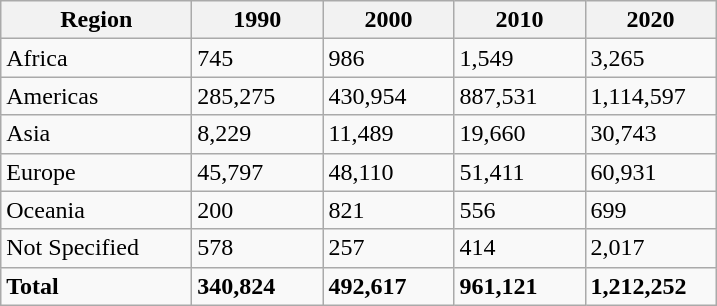<table class="wikitable">
<tr>
<th scope="col" style="width:120px;">Region</th>
<th scope="col" style="width:80px;">1990</th>
<th scope="col" style="width:80px;">2000</th>
<th scope="col" style="width:80px;">2010</th>
<th scope="col" style="width:80px;">2020</th>
</tr>
<tr>
<td>Africa</td>
<td>745</td>
<td>986</td>
<td>1,549</td>
<td>3,265</td>
</tr>
<tr>
<td>Americas</td>
<td>285,275</td>
<td>430,954</td>
<td>887,531</td>
<td>1,114,597</td>
</tr>
<tr>
<td>Asia</td>
<td>8,229</td>
<td>11,489</td>
<td>19,660</td>
<td>30,743</td>
</tr>
<tr>
<td>Europe</td>
<td>45,797</td>
<td>48,110</td>
<td>51,411</td>
<td>60,931</td>
</tr>
<tr>
<td>Oceania</td>
<td>200</td>
<td>821</td>
<td>556</td>
<td>699</td>
</tr>
<tr>
<td>Not Specified</td>
<td>578</td>
<td>257</td>
<td>414</td>
<td>2,017</td>
</tr>
<tr>
<td><strong>Total</strong></td>
<td><strong>340,824</strong></td>
<td><strong>492,617</strong></td>
<td><strong>961,121</strong></td>
<td><strong>1,212,252</strong></td>
</tr>
</table>
